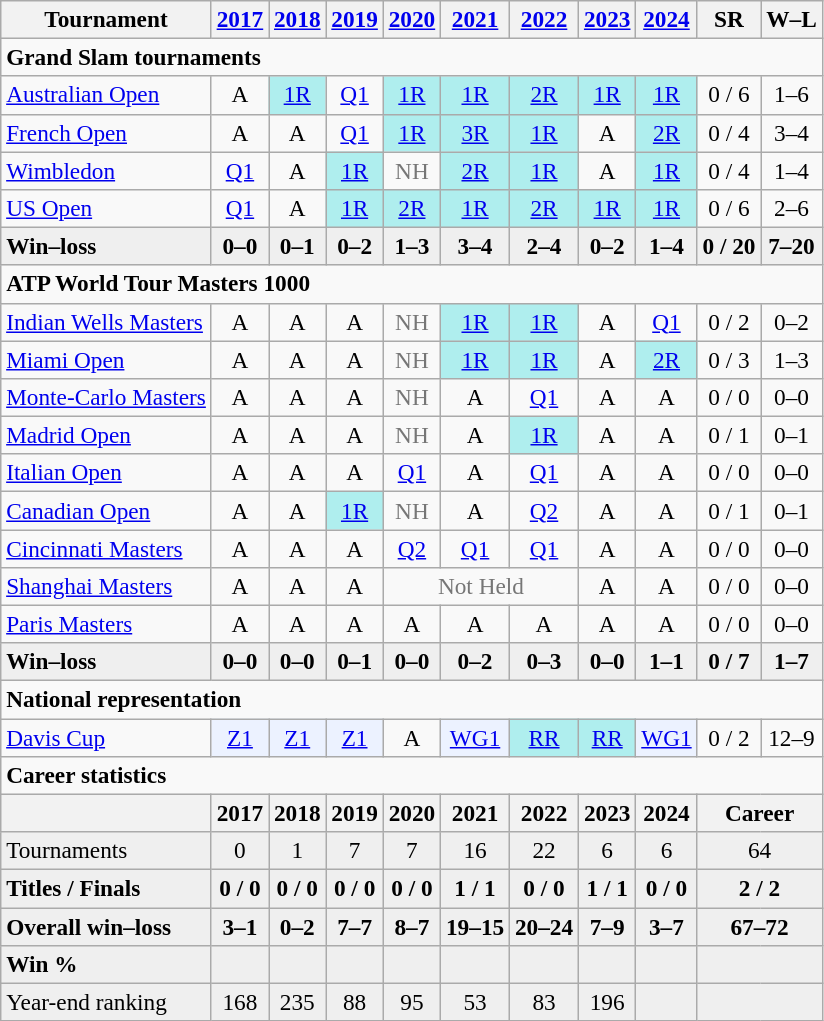<table class=wikitable style="text-align:center; font-size:97%">
<tr>
<th>Tournament</th>
<th><a href='#'>2017</a></th>
<th><a href='#'>2018</a></th>
<th><a href='#'>2019</a></th>
<th><a href='#'>2020</a></th>
<th><a href='#'>2021</a></th>
<th><a href='#'>2022</a></th>
<th><a href='#'>2023</a></th>
<th><a href='#'>2024</a></th>
<th>SR</th>
<th>W–L</th>
</tr>
<tr>
<td colspan="11" align="left"><strong>Grand Slam tournaments</strong></td>
</tr>
<tr>
<td align=left><a href='#'>Australian Open</a></td>
<td>A</td>
<td bgcolor=afeeee><a href='#'>1R</a></td>
<td><a href='#'>Q1</a></td>
<td bgcolor=afeeee><a href='#'>1R</a></td>
<td bgcolor=afeeee><a href='#'>1R</a></td>
<td bgcolor=afeeee><a href='#'>2R</a></td>
<td bgcolor=afeeee><a href='#'>1R</a></td>
<td bgcolor=afeeee><a href='#'>1R</a></td>
<td>0 / 6</td>
<td>1–6</td>
</tr>
<tr>
<td align=left><a href='#'>French Open</a></td>
<td>A</td>
<td>A</td>
<td><a href='#'>Q1</a></td>
<td bgcolor=afeeee><a href='#'>1R</a></td>
<td bgcolor=afeeee><a href='#'>3R</a></td>
<td bgcolor=afeeee><a href='#'>1R</a></td>
<td>A</td>
<td bgcolor=afeeee><a href='#'>2R</a></td>
<td>0 / 4</td>
<td>3–4</td>
</tr>
<tr>
<td align=left><a href='#'>Wimbledon</a></td>
<td><a href='#'>Q1</a></td>
<td>A</td>
<td bgcolor=afeeee><a href='#'>1R</a></td>
<td style=color:#767676>NH</td>
<td bgcolor=afeeee><a href='#'>2R</a></td>
<td bgcolor=afeeee><a href='#'>1R</a></td>
<td>A</td>
<td bgcolor=afeeee><a href='#'>1R</a></td>
<td>0 / 4</td>
<td>1–4</td>
</tr>
<tr>
<td align=left><a href='#'>US Open</a></td>
<td><a href='#'>Q1</a></td>
<td>A</td>
<td bgcolor=afeeee><a href='#'>1R</a></td>
<td bgcolor=afeeee><a href='#'>2R</a></td>
<td bgcolor=afeeee><a href='#'>1R</a></td>
<td bgcolor=afeeee><a href='#'>2R</a></td>
<td bgcolor=afeeee><a href='#'>1R</a></td>
<td bgcolor=afeeee><a href='#'>1R</a></td>
<td>0 / 6</td>
<td>2–6</td>
</tr>
<tr style=font-weight:bold;background:#efefef>
<td style=text-align:left>Win–loss</td>
<td>0–0</td>
<td>0–1</td>
<td>0–2</td>
<td>1–3</td>
<td>3–4</td>
<td>2–4</td>
<td>0–2</td>
<td>1–4</td>
<td>0 / 20</td>
<td>7–20</td>
</tr>
<tr>
<td colspan="11" align="left"><strong>ATP World Tour Masters 1000</strong></td>
</tr>
<tr>
<td align=left><a href='#'>Indian Wells Masters</a></td>
<td>A</td>
<td>A</td>
<td>A</td>
<td style=color:#767676>NH</td>
<td bgcolor=afeeee><a href='#'>1R</a></td>
<td bgcolor=afeeee><a href='#'>1R</a></td>
<td>A</td>
<td><a href='#'>Q1</a></td>
<td>0 / 2</td>
<td>0–2</td>
</tr>
<tr>
<td align=left><a href='#'>Miami Open</a></td>
<td>A</td>
<td>A</td>
<td>A</td>
<td style=color:#767676>NH</td>
<td bgcolor=afeeee><a href='#'>1R</a></td>
<td bgcolor=afeeee><a href='#'>1R</a></td>
<td>A</td>
<td bgcolor=afeeee><a href='#'>2R</a></td>
<td>0 / 3</td>
<td>1–3</td>
</tr>
<tr>
<td align=left><a href='#'>Monte-Carlo Masters</a></td>
<td>A</td>
<td>A</td>
<td>A</td>
<td style=color:#767676>NH</td>
<td>A</td>
<td><a href='#'>Q1</a></td>
<td>A</td>
<td>A</td>
<td>0 / 0</td>
<td>0–0</td>
</tr>
<tr>
<td align=left><a href='#'>Madrid Open</a></td>
<td>A</td>
<td>A</td>
<td>A</td>
<td style=color:#767676>NH</td>
<td>A</td>
<td bgcolor=afeeee><a href='#'>1R</a></td>
<td>A</td>
<td>A</td>
<td>0 / 1</td>
<td>0–1</td>
</tr>
<tr>
<td align=left><a href='#'>Italian Open</a></td>
<td>A</td>
<td>A</td>
<td>A</td>
<td><a href='#'>Q1</a></td>
<td>A</td>
<td><a href='#'>Q1</a></td>
<td>A</td>
<td>A</td>
<td>0 / 0</td>
<td>0–0</td>
</tr>
<tr>
<td align=left><a href='#'>Canadian Open</a></td>
<td>A</td>
<td>A</td>
<td bgcolor=afeeee><a href='#'>1R</a></td>
<td style=color:#767676>NH</td>
<td>A</td>
<td><a href='#'>Q2</a></td>
<td>A</td>
<td>A</td>
<td>0 / 1</td>
<td>0–1</td>
</tr>
<tr>
<td align=left><a href='#'>Cincinnati Masters</a></td>
<td>A</td>
<td>A</td>
<td>A</td>
<td><a href='#'>Q2</a></td>
<td><a href='#'>Q1</a></td>
<td><a href='#'>Q1</a></td>
<td>A</td>
<td>A</td>
<td>0 / 0</td>
<td>0–0</td>
</tr>
<tr>
<td align=left><a href='#'>Shanghai Masters</a></td>
<td>A</td>
<td>A</td>
<td>A</td>
<td colspan=3 style=color:#767676>Not Held</td>
<td>A</td>
<td>A</td>
<td>0 / 0</td>
<td>0–0</td>
</tr>
<tr>
<td align=left><a href='#'>Paris Masters</a></td>
<td>A</td>
<td>A</td>
<td>A</td>
<td>A</td>
<td>A</td>
<td>A</td>
<td>A</td>
<td>A</td>
<td>0 / 0</td>
<td>0–0</td>
</tr>
<tr style=font-weight:bold;background:#efefef>
<td style=text-align:left>Win–loss</td>
<td>0–0</td>
<td>0–0</td>
<td>0–1</td>
<td>0–0</td>
<td>0–2</td>
<td>0–3</td>
<td>0–0</td>
<td>1–1</td>
<td>0 / 7</td>
<td>1–7</td>
</tr>
<tr>
<td colspan="11" align="left"><strong>National representation</strong></td>
</tr>
<tr>
<td align=left><a href='#'>Davis Cup</a></td>
<td bgcolor=ecf2ff><a href='#'>Z1</a></td>
<td bgcolor=ecf2ff><a href='#'>Z1</a></td>
<td bgcolor=ecf2ff><a href='#'>Z1</a></td>
<td>A</td>
<td bgcolor=ecf2ff><a href='#'>WG1</a></td>
<td bgcolor=afeeee><a href='#'>RR</a></td>
<td bgcolor=afeeee><a href='#'>RR</a></td>
<td bgcolor=ecf2ff><a href='#'>WG1</a></td>
<td>0 / 2</td>
<td>12–9</td>
</tr>
<tr>
<td colspan="11" align="left"><strong>Career statistics</strong></td>
</tr>
<tr>
<th></th>
<th>2017</th>
<th>2018</th>
<th>2019</th>
<th>2020</th>
<th>2021</th>
<th>2022</th>
<th>2023</th>
<th>2024</th>
<th colspan="2">Career</th>
</tr>
<tr bgcolor=efefef>
<td align=left>Tournaments</td>
<td>0</td>
<td>1</td>
<td>7</td>
<td>7</td>
<td>16</td>
<td>22</td>
<td>6</td>
<td>6</td>
<td colspan="2">64</td>
</tr>
<tr style=font-weight:bold;background:#efefef>
<td style=text-align:left>Titles / Finals</td>
<td>0 / 0</td>
<td>0 / 0</td>
<td>0 / 0</td>
<td>0 / 0</td>
<td>1 / 1</td>
<td>0 / 0</td>
<td>1 / 1</td>
<td>0 / 0</td>
<td colspan="2">2 / 2</td>
</tr>
<tr style=font-weight:bold;background:#efefef>
<td style=text-align:left>Overall win–loss</td>
<td>3–1</td>
<td>0–2</td>
<td>7–7</td>
<td>8–7</td>
<td>19–15</td>
<td>20–24</td>
<td>7–9</td>
<td>3–7</td>
<td colspan="2">67–72</td>
</tr>
<tr style="font-weight:bold;background:#efefef">
<td style="text-align:left">Win %</td>
<td></td>
<td></td>
<td></td>
<td></td>
<td></td>
<td></td>
<td></td>
<td></td>
<td colspan="2"></td>
</tr>
<tr bgcolor=efefef>
<td align=left>Year-end ranking</td>
<td>168</td>
<td>235</td>
<td>88</td>
<td>95</td>
<td>53</td>
<td>83</td>
<td>196</td>
<td></td>
<td colspan="2"></td>
</tr>
</table>
